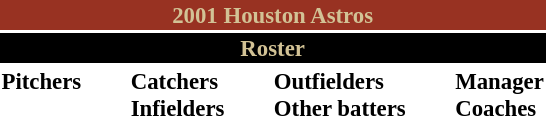<table class="toccolours" style="font-size: 95%;">
<tr>
<th colspan="10" style="text-align:center; background:#983222; color:#d2c295;">2001 Houston Astros</th>
</tr>
<tr>
<td colspan="10" style="text-align:center; background:#000; color:#d2c295;"><strong>Roster</strong></td>
</tr>
<tr>
<td valign="top"><strong>Pitchers</strong><br>























</td>
<td width="25px"></td>
<td valign="top"><strong>Catchers</strong><br>


<strong>Infielders</strong>








</td>
<td width="25px"></td>
<td valign="top"><strong>Outfielders</strong><br>





<strong>Other batters</strong>

</td>
<td width="25px"></td>
<td valign="top"><strong>Manager</strong><br>
<strong>Coaches</strong>





</td>
</tr>
</table>
